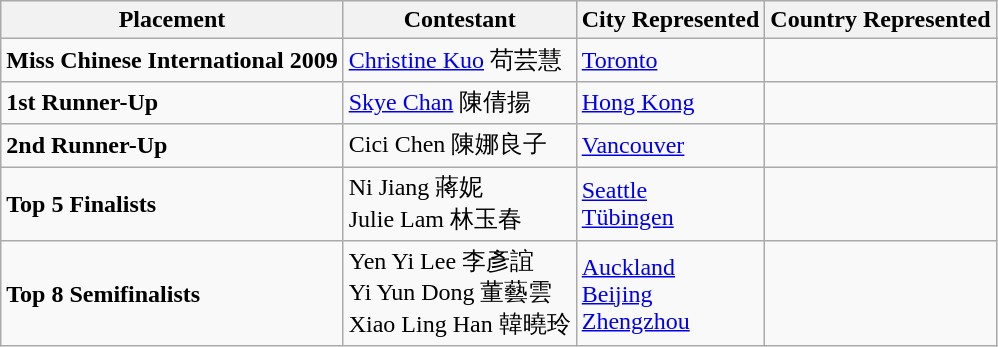<table class="wikitable" border="1">
<tr>
<th>Placement</th>
<th>Contestant</th>
<th>City Represented</th>
<th>Country Represented</th>
</tr>
<tr>
<td><strong>Miss Chinese International 2009</strong></td>
<td><a href='#'>Christine Kuo</a> 苟芸慧</td>
<td><a href='#'>Toronto</a></td>
<td></td>
</tr>
<tr>
<td><strong>1st Runner-Up</strong></td>
<td><a href='#'>Skye Chan</a> 陳倩揚</td>
<td><a href='#'>Hong Kong</a></td>
<td></td>
</tr>
<tr>
<td><strong>2nd Runner-Up</strong></td>
<td>Cici Chen 陳娜良子</td>
<td><a href='#'>Vancouver</a></td>
<td></td>
</tr>
<tr>
<td><strong>Top 5 Finalists</strong></td>
<td>Ni Jiang 蔣妮<br>Julie Lam 林玉春</td>
<td><a href='#'>Seattle</a><br><a href='#'>Tübingen</a></td>
<td><br></td>
</tr>
<tr>
<td><strong>Top 8 Semifinalists</strong></td>
<td>Yen Yi Lee 李彥誼<br>Yi Yun Dong 董藝雲<br>Xiao Ling Han 韓曉玲</td>
<td><a href='#'>Auckland</a><br><a href='#'>Beijing</a><br><a href='#'>Zhengzhou</a></td>
<td><br><br></td>
</tr>
</table>
